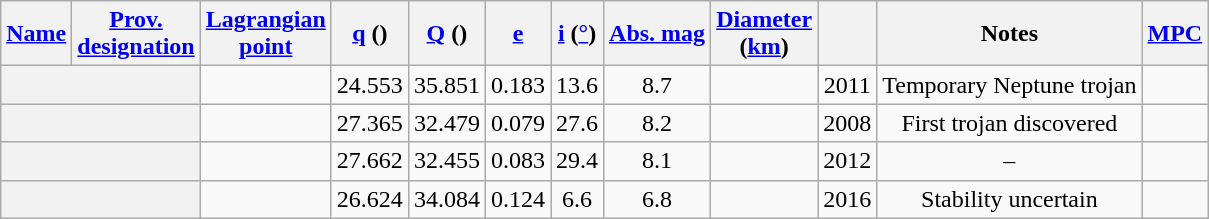<table class="wikitable sortable plainrowheaders" style="text-align: center; margin-right: 0;">
<tr>
<th scope="col"><a href='#'>Name</a></th>
<th scope="col"><a href='#'>Prov.<br>designation</a></th>
<th scope="col"><a href='#'>Lagrangian<br>point</a></th>
<th scope="col"><a href='#'>q</a> ()</th>
<th scope="col"><a href='#'>Q</a> ()</th>
<th scope="col"><a href='#'>e</a></th>
<th scope="col"><a href='#'>i</a> (<a href='#'>°</a>)</th>
<th scope="col"><a href='#'>Abs. mag</a></th>
<th scope="col"><a href='#'>Diameter</a><br>(<a href='#'>km</a>)</th>
<th scope="col"></th>
<th scope="col" class="unsortable">Notes</th>
<th scope="col" class="unsortable"><a href='#'>MPC</a></th>
</tr>
<tr>
<th scope=row style=text-align:center colspan=2></th>
<td></td>
<td>24.553</td>
<td>35.851</td>
<td>0.183</td>
<td>13.6</td>
<td>8.7</td>
<td></td>
<td>2011</td>
<td>Temporary Neptune trojan</td>
<td></td>
</tr>
<tr>
<th scope=row style=text-align:center colspan=2></th>
<td></td>
<td>27.365</td>
<td>32.479</td>
<td>0.079</td>
<td>27.6</td>
<td>8.2</td>
<td></td>
<td>2008</td>
<td>First  trojan discovered</td>
<td></td>
</tr>
<tr>
<th scope=row style=text-align:center colspan=2></th>
<td></td>
<td>27.662</td>
<td>32.455</td>
<td>0.083</td>
<td>29.4</td>
<td>8.1</td>
<td></td>
<td>2012</td>
<td>–</td>
<td></td>
</tr>
<tr>
<th scope=row style=text-align:center colspan=2></th>
<td></td>
<td>26.624</td>
<td>34.084</td>
<td>0.124</td>
<td>6.6</td>
<td>6.8</td>
<td></td>
<td>2016</td>
<td>Stability uncertain</td>
<td></td>
</tr>
</table>
